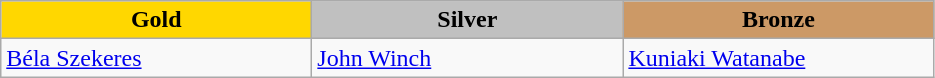<table class="wikitable" style="text-align:left">
<tr align="center">
<td width=200 bgcolor=gold><strong>Gold</strong></td>
<td width=200 bgcolor=silver><strong>Silver</strong></td>
<td width=200 bgcolor=CC9966><strong>Bronze</strong></td>
</tr>
<tr>
<td><a href='#'>Béla Szekeres</a><br><em></em></td>
<td><a href='#'>John Winch</a><br><em></em></td>
<td><a href='#'>Kuniaki Watanabe</a><br><em></em></td>
</tr>
</table>
